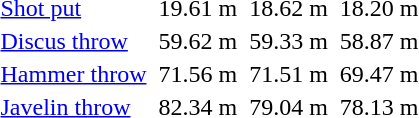<table>
<tr>
</tr>
<tr>
<td><a href='#'>Shot put</a></td>
<td></td>
<td>19.61 m</td>
<td></td>
<td>18.62 m</td>
<td></td>
<td>18.20 m</td>
</tr>
<tr>
<td><a href='#'>Discus throw</a></td>
<td></td>
<td>59.62 m</td>
<td></td>
<td>59.33 m</td>
<td></td>
<td>58.87 m</td>
</tr>
<tr>
<td><a href='#'>Hammer throw</a></td>
<td></td>
<td>71.56 m</td>
<td></td>
<td>71.51 m</td>
<td></td>
<td>69.47 m</td>
</tr>
<tr>
<td><a href='#'>Javelin throw</a></td>
<td></td>
<td>82.34 m</td>
<td></td>
<td>79.04 m</td>
<td></td>
<td>78.13 m</td>
</tr>
</table>
